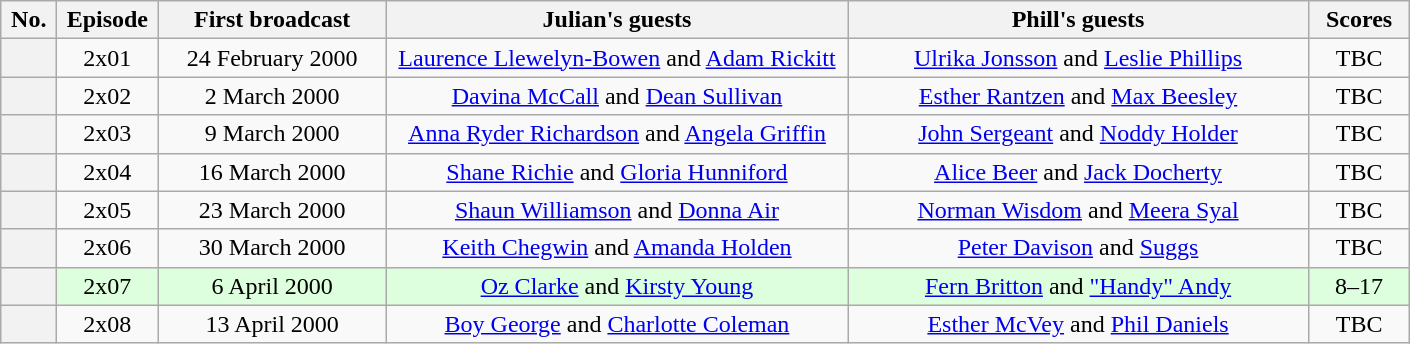<table class="wikitable plainrowheaders"  style="text-align:center;">
<tr>
<th scope"col" style="width:30px;">No.</th>
<th scope"col" style="width:60px;">Episode</th>
<th scope"col" style="width:145px;">First broadcast</th>
<th scope"col" style="width:300px;">Julian's guests</th>
<th scope"col" style="width:300px;">Phill's guests</th>
<th scope"col" style="width:60px;">Scores</th>
</tr>
<tr>
<th scope="row"></th>
<td>2x01</td>
<td>24 February 2000</td>
<td><a href='#'>Laurence Llewelyn-Bowen</a> and <a href='#'>Adam Rickitt</a></td>
<td><a href='#'>Ulrika Jonsson</a> and <a href='#'>Leslie Phillips</a></td>
<td>TBC</td>
</tr>
<tr>
<th scope="row"></th>
<td>2x02</td>
<td>2 March 2000</td>
<td><a href='#'>Davina McCall</a> and <a href='#'>Dean Sullivan</a></td>
<td><a href='#'>Esther Rantzen</a> and <a href='#'>Max Beesley</a></td>
<td>TBC</td>
</tr>
<tr>
<th scope="row"></th>
<td>2x03</td>
<td>9 March 2000</td>
<td><a href='#'>Anna Ryder Richardson</a> and <a href='#'>Angela Griffin</a></td>
<td><a href='#'>John Sergeant</a> and <a href='#'>Noddy Holder</a></td>
<td>TBC</td>
</tr>
<tr>
<th scope="row"></th>
<td>2x04</td>
<td>16 March 2000</td>
<td><a href='#'>Shane Richie</a> and <a href='#'>Gloria Hunniford</a></td>
<td><a href='#'>Alice Beer</a> and <a href='#'>Jack Docherty</a></td>
<td>TBC</td>
</tr>
<tr>
<th scope="row"></th>
<td>2x05</td>
<td>23 March 2000</td>
<td><a href='#'>Shaun Williamson</a> and <a href='#'>Donna Air</a></td>
<td><a href='#'>Norman Wisdom</a> and <a href='#'>Meera Syal</a></td>
<td>TBC</td>
</tr>
<tr>
<th scope="row"></th>
<td>2x06</td>
<td>30 March 2000</td>
<td><a href='#'>Keith Chegwin</a> and <a href='#'>Amanda Holden</a></td>
<td><a href='#'>Peter Davison</a> and <a href='#'>Suggs</a></td>
<td>TBC</td>
</tr>
<tr style="background:#dfd;">
<th scope="row"></th>
<td>2x07</td>
<td>6 April 2000</td>
<td><a href='#'>Oz Clarke</a> and <a href='#'>Kirsty Young</a></td>
<td><a href='#'>Fern Britton</a> and <a href='#'>"Handy" Andy</a></td>
<td>8–17</td>
</tr>
<tr>
<th scope="row"></th>
<td>2x08</td>
<td>13 April 2000</td>
<td><a href='#'>Boy George</a> and <a href='#'>Charlotte Coleman</a></td>
<td><a href='#'>Esther McVey</a> and <a href='#'>Phil Daniels</a></td>
<td>TBC</td>
</tr>
</table>
